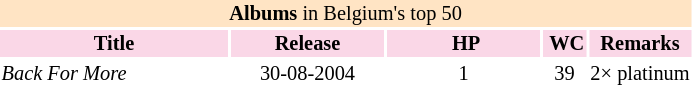<table class="toccolours vatop" style="margin:0.5em 1em 0.5em 0; font-size: 85%; text-align:center;">
<tr>
<td colspan="6" style="background:#FFE4C4"><strong>Albums</strong> in Belgium's top 50</td>
</tr>
<tr bgcolor="#FAD7E7">
<th width=150>Title</th>
<th width=100><strong>Release</strong></th>
<th width=100><strong> HP</strong></th>
<th><strong> WC</strong></th>
<th><strong> Remarks </strong></th>
</tr>
<tr align=center>
<td align=left><em>Back For More</em></td>
<td>30-08-2004</td>
<td>1</td>
<td>39</td>
<td>2× platinum</td>
</tr>
</table>
